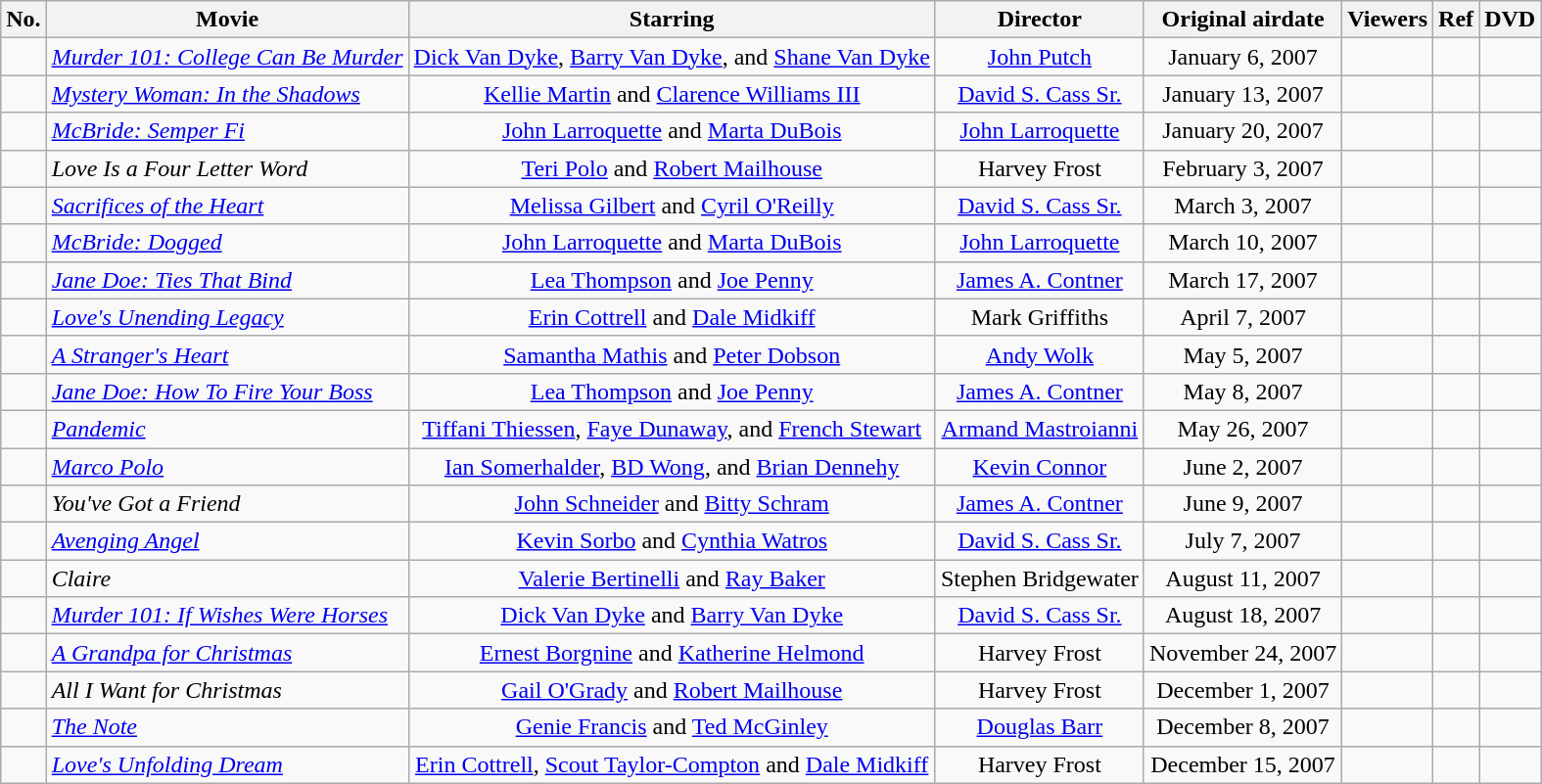<table class="wikitable sortable">
<tr>
<th scope="col">No.</th>
<th scope="col" class="unsortable">Movie</th>
<th scope="col" class="unsortable">Starring</th>
<th scope="col" class="unsortable">Director</th>
<th scope="col" class="unsortable">Original airdate</th>
<th scope="col">Viewers</th>
<th scope="col" class="unsortable">Ref</th>
<th scope="col" class="unsortable">DVD</th>
</tr>
<tr>
<td style="text-align:center;"></td>
<td><em><a href='#'>Murder 101: College Can Be Murder</a></em></td>
<td style="text-align:center;"><a href='#'>Dick Van Dyke</a>, <a href='#'>Barry Van Dyke</a>, and <a href='#'>Shane Van Dyke</a></td>
<td style="text-align:center;"><a href='#'>John Putch</a></td>
<td style="text-align:center;">January 6, 2007</td>
<td style="text-align:center;"></td>
<td></td>
<td></td>
</tr>
<tr>
<td style="text-align:center;"></td>
<td><em><a href='#'>Mystery Woman: In the Shadows</a></em></td>
<td style="text-align:center;"><a href='#'>Kellie Martin</a> and <a href='#'>Clarence Williams III</a></td>
<td style="text-align:center;"><a href='#'>David S. Cass Sr.</a></td>
<td style="text-align:center;">January 13, 2007</td>
<td style="text-align:center;"></td>
<td></td>
<td></td>
</tr>
<tr>
<td style="text-align:center;"></td>
<td><em><a href='#'>McBride: Semper Fi</a></em></td>
<td style="text-align:center;"><a href='#'>John Larroquette</a> and <a href='#'>Marta DuBois</a></td>
<td style="text-align:center;"><a href='#'>John Larroquette</a></td>
<td style="text-align:center;">January 20, 2007</td>
<td style="text-align:center;"></td>
<td></td>
<td></td>
</tr>
<tr>
<td style="text-align:center;"></td>
<td><em>Love Is a Four Letter Word</em></td>
<td style="text-align:center;"><a href='#'>Teri Polo</a> and <a href='#'>Robert Mailhouse</a></td>
<td style="text-align:center;">Harvey Frost</td>
<td style="text-align:center;">February 3, 2007</td>
<td style="text-align:center;"></td>
<td></td>
<td></td>
</tr>
<tr>
<td style="text-align:center;"></td>
<td><em><a href='#'>Sacrifices of the Heart</a></em></td>
<td style="text-align:center;"><a href='#'>Melissa Gilbert</a> and <a href='#'>Cyril O'Reilly</a></td>
<td style="text-align:center;"><a href='#'>David S. Cass Sr.</a></td>
<td style="text-align:center;">March 3, 2007</td>
<td style="text-align:center;"></td>
<td></td>
<td></td>
</tr>
<tr>
<td style="text-align:center;"></td>
<td><em><a href='#'>McBride: Dogged</a></em></td>
<td style="text-align:center;"><a href='#'>John Larroquette</a> and <a href='#'>Marta DuBois</a></td>
<td style="text-align:center;"><a href='#'>John Larroquette</a></td>
<td style="text-align:center;">March 10, 2007</td>
<td style="text-align:center;"></td>
<td></td>
<td></td>
</tr>
<tr>
<td style="text-align:center;"></td>
<td><em><a href='#'>Jane Doe: Ties That Bind</a></em></td>
<td style="text-align:center;"><a href='#'>Lea Thompson</a> and <a href='#'>Joe Penny</a></td>
<td style="text-align:center;"><a href='#'>James A. Contner</a></td>
<td style="text-align:center;">March 17, 2007</td>
<td style="text-align:center;"></td>
<td></td>
<td></td>
</tr>
<tr>
<td style="text-align:center;"></td>
<td><em><a href='#'>Love's Unending Legacy</a></em></td>
<td style="text-align:center;"><a href='#'>Erin Cottrell</a> and <a href='#'>Dale Midkiff</a></td>
<td style="text-align:center;">Mark Griffiths</td>
<td style="text-align:center;">April 7, 2007</td>
<td style="text-align:center;"></td>
<td></td>
<td></td>
</tr>
<tr>
<td style="text-align:center;"></td>
<td><em><a href='#'>A Stranger's Heart</a></em></td>
<td style="text-align:center;"><a href='#'>Samantha Mathis</a> and <a href='#'>Peter Dobson</a></td>
<td style="text-align:center;"><a href='#'>Andy Wolk</a></td>
<td style="text-align:center;">May 5, 2007</td>
<td style="text-align:center;"></td>
<td></td>
<td></td>
</tr>
<tr>
<td style="text-align:center;"></td>
<td><em><a href='#'>Jane Doe: How To Fire Your Boss</a></em></td>
<td style="text-align:center;"><a href='#'>Lea Thompson</a> and <a href='#'>Joe Penny</a></td>
<td style="text-align:center;"><a href='#'>James A. Contner</a></td>
<td style="text-align:center;">May 8, 2007</td>
<td style="text-align:center;"></td>
<td></td>
<td></td>
</tr>
<tr>
<td style="text-align:center;"></td>
<td><em><a href='#'>Pandemic</a></em></td>
<td style="text-align:center;"><a href='#'>Tiffani Thiessen</a>, <a href='#'>Faye Dunaway</a>, and <a href='#'>French Stewart</a></td>
<td style="text-align:center;"><a href='#'>Armand Mastroianni</a></td>
<td style="text-align:center;">May 26, 2007</td>
<td style="text-align:center;"></td>
<td></td>
<td></td>
</tr>
<tr>
<td style="text-align:center;"></td>
<td><em><a href='#'>Marco Polo</a></em></td>
<td style="text-align:center;"><a href='#'>Ian Somerhalder</a>, <a href='#'>BD Wong</a>, and <a href='#'>Brian Dennehy</a></td>
<td style="text-align:center;"><a href='#'>Kevin Connor</a></td>
<td style="text-align:center;">June 2, 2007</td>
<td style="text-align:center;"></td>
<td></td>
<td></td>
</tr>
<tr>
<td style="text-align:center;"></td>
<td><em>You've Got a Friend</em></td>
<td style="text-align:center;"><a href='#'>John Schneider</a> and <a href='#'>Bitty Schram</a></td>
<td style="text-align:center;"><a href='#'>James A. Contner</a></td>
<td style="text-align:center;">June 9, 2007</td>
<td style="text-align:center;"></td>
<td></td>
<td></td>
</tr>
<tr>
<td style="text-align:center;"></td>
<td><em><a href='#'>Avenging Angel</a></em></td>
<td style="text-align:center;"><a href='#'>Kevin Sorbo</a> and <a href='#'>Cynthia Watros</a></td>
<td style="text-align:center;"><a href='#'>David S. Cass Sr.</a></td>
<td style="text-align:center;">July 7, 2007</td>
<td style="text-align:center;"></td>
<td></td>
<td></td>
</tr>
<tr>
<td style="text-align:center;"></td>
<td><em>Claire</em></td>
<td style="text-align:center;"><a href='#'>Valerie Bertinelli</a> and <a href='#'>Ray Baker</a></td>
<td style="text-align:center;">Stephen Bridgewater</td>
<td style="text-align:center;">August 11, 2007</td>
<td style="text-align:center;"></td>
<td></td>
<td></td>
</tr>
<tr>
<td style="text-align:center;"></td>
<td><em><a href='#'>Murder 101: If Wishes Were Horses</a></em></td>
<td style="text-align:center;"><a href='#'>Dick Van Dyke</a> and <a href='#'>Barry Van Dyke</a></td>
<td style="text-align:center;"><a href='#'>David S. Cass Sr.</a></td>
<td style="text-align:center;">August 18, 2007</td>
<td style="text-align:center;"></td>
<td></td>
<td></td>
</tr>
<tr>
<td style="text-align:center;"></td>
<td><em><a href='#'>A Grandpa for Christmas</a></em></td>
<td style="text-align:center;"><a href='#'>Ernest Borgnine</a> and <a href='#'>Katherine Helmond</a></td>
<td style="text-align:center;">Harvey Frost</td>
<td style="text-align:center;">November 24, 2007</td>
<td style="text-align:center;"></td>
<td></td>
<td></td>
</tr>
<tr>
<td style="text-align:center;"></td>
<td><em>All I Want for Christmas</em></td>
<td style="text-align:center;"><a href='#'>Gail O'Grady</a> and <a href='#'>Robert Mailhouse</a></td>
<td style="text-align:center;">Harvey Frost</td>
<td style="text-align:center;">December 1, 2007</td>
<td style="text-align:center;"></td>
<td></td>
<td></td>
</tr>
<tr>
<td style="text-align:center;"></td>
<td><em><a href='#'>The Note</a></em></td>
<td style="text-align:center;"><a href='#'>Genie Francis</a> and <a href='#'>Ted McGinley</a></td>
<td style="text-align:center;"><a href='#'>Douglas Barr</a></td>
<td style="text-align:center;">December 8, 2007</td>
<td style="text-align:center;"></td>
<td></td>
<td></td>
</tr>
<tr>
<td style="text-align:center;"></td>
<td><em><a href='#'>Love's Unfolding Dream</a></em></td>
<td style="text-align:center;"><a href='#'>Erin Cottrell</a>, <a href='#'>Scout Taylor-Compton</a> and <a href='#'>Dale Midkiff</a></td>
<td style="text-align:center;">Harvey Frost</td>
<td style="text-align:center;">December 15, 2007</td>
<td style="text-align:center;"></td>
<td></td>
<td></td>
</tr>
</table>
